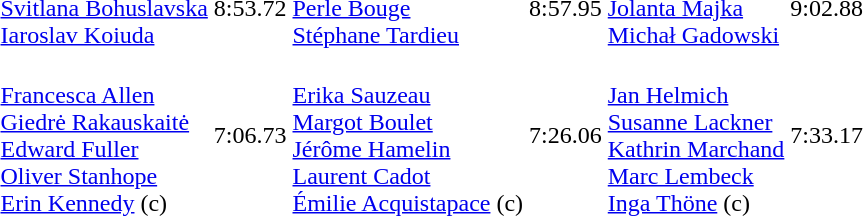<table>
<tr>
<th></th>
<td><br><a href='#'>Svitlana Bohuslavska</a><br><a href='#'>Iaroslav Koiuda</a></td>
<td>8:53.72</td>
<td><br><a href='#'>Perle Bouge</a><br><a href='#'>Stéphane Tardieu</a></td>
<td>8:57.95</td>
<td><br><a href='#'>Jolanta Majka</a><br><a href='#'>Michał Gadowski</a></td>
<td>9:02.88</td>
</tr>
<tr>
<th></th>
<td><br><a href='#'>Francesca Allen</a><br><a href='#'>Giedrė Rakauskaitė</a><br><a href='#'>Edward Fuller</a><br><a href='#'>Oliver Stanhope</a><br><a href='#'>Erin Kennedy</a> (c)</td>
<td>7:06.73</td>
<td><br><a href='#'>Erika Sauzeau</a><br><a href='#'>Margot Boulet</a><br><a href='#'>Jérôme Hamelin</a><br><a href='#'>Laurent Cadot</a><br><a href='#'>Émilie Acquistapace</a> (c)</td>
<td>7:26.06</td>
<td><br><a href='#'>Jan Helmich</a><br><a href='#'>Susanne Lackner</a><br><a href='#'>Kathrin Marchand</a><br><a href='#'>Marc Lembeck</a><br><a href='#'>Inga Thöne</a> (c)</td>
<td>7:33.17</td>
</tr>
</table>
